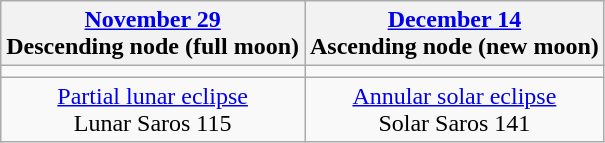<table class="wikitable">
<tr>
<th><a href='#'>November 29</a><br>Descending node (full moon)</th>
<th><a href='#'>December 14</a><br>Ascending node (new moon)<br></th>
</tr>
<tr>
<td></td>
<td></td>
</tr>
<tr align=center>
<td><a href='#'>Partial lunar eclipse</a><br>Lunar Saros 115</td>
<td><a href='#'>Annular solar eclipse</a><br>Solar Saros 141</td>
</tr>
</table>
